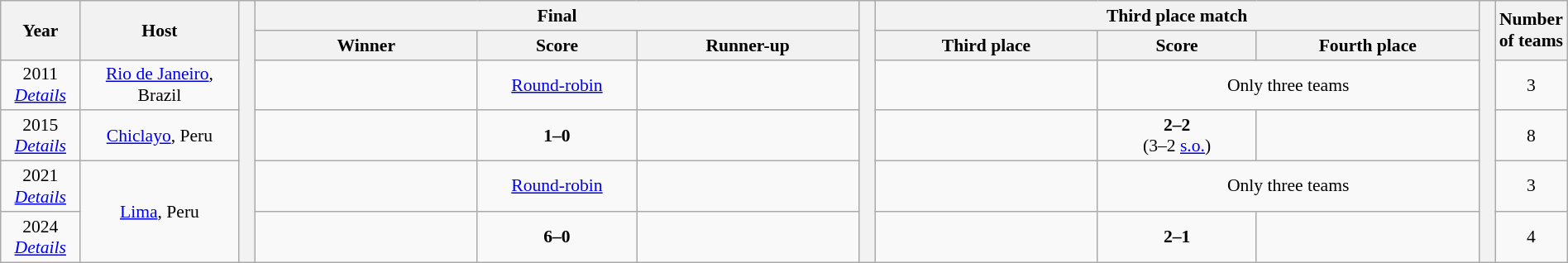<table class="wikitable" style="text-align:center;width:100%; font-size:90%;">
<tr>
<th rowspan=2 width=5%>Year</th>
<th rowspan=2 width=10%>Host</th>
<th width=1% rowspan=6></th>
<th colspan=3>Final</th>
<th width=1% rowspan=6></th>
<th colspan=3>Third place match</th>
<th width=1% rowspan=6></th>
<th width=4% rowspan=2>Number of teams</th>
</tr>
<tr>
<th width=14%>Winner</th>
<th width=10%>Score</th>
<th width=14%>Runner-up</th>
<th width=14%>Third place</th>
<th width=10%>Score</th>
<th width=14%>Fourth place</th>
</tr>
<tr>
<td>2011<br><em><a href='#'>Details</a></em></td>
<td><a href='#'>Rio de Janeiro</a>, Brazil</td>
<td><strong></strong></td>
<td><a href='#'>Round-robin</a></td>
<td></td>
<td></td>
<td colspan=2>Only three teams</td>
<td>3</td>
</tr>
<tr>
<td>2015<br><em><a href='#'>Details</a></em></td>
<td><a href='#'>Chiclayo</a>, Peru</td>
<td><strong></strong></td>
<td><strong>1–0</strong></td>
<td></td>
<td></td>
<td><strong>2–2</strong><br>(3–2 <a href='#'>s.o.</a>)</td>
<td></td>
<td>8</td>
</tr>
<tr>
<td>2021<br><em><a href='#'>Details</a></em></td>
<td rowspan=2><a href='#'>Lima</a>, Peru</td>
<td><strong></strong></td>
<td><a href='#'>Round-robin</a></td>
<td></td>
<td></td>
<td colspan=2>Only three teams</td>
<td>3</td>
</tr>
<tr>
<td>2024<br><em><a href='#'>Details</a></em></td>
<td><strong></strong></td>
<td><strong>6–0</strong></td>
<td></td>
<td></td>
<td><strong>2–1</strong></td>
<td></td>
<td>4</td>
</tr>
</table>
